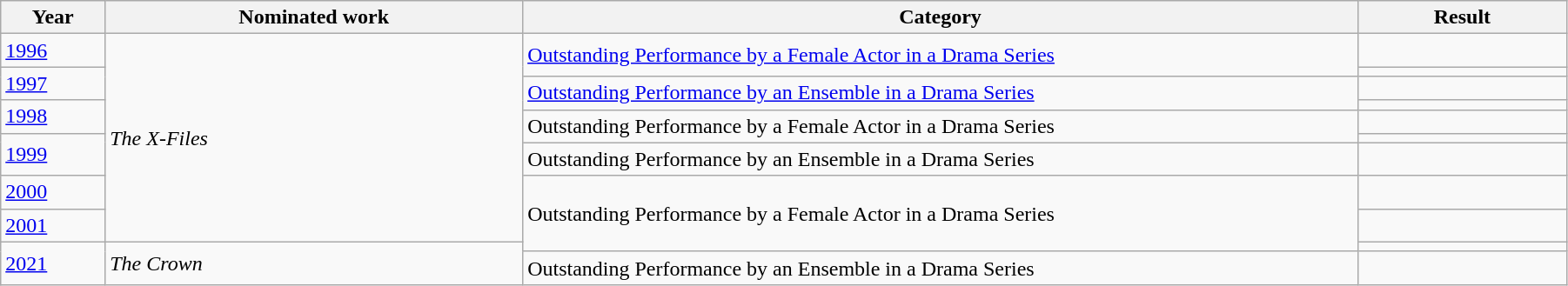<table style="width:95%;" class="wikitable sortable">
<tr>
<th style="width:5%;">Year</th>
<th style="width:20%;">Nominated work</th>
<th style="width:40%;">Category</th>
<th style="width:10%;">Result</th>
</tr>
<tr>
<td><a href='#'>1996</a></td>
<td rowspan="9"><em>The X-Files</em></td>
<td rowspan="2"><a href='#'>Outstanding Performance by a Female Actor in a Drama Series</a></td>
<td></td>
</tr>
<tr>
<td rowspan="2"><a href='#'>1997</a></td>
<td></td>
</tr>
<tr>
<td rowspan="2"><a href='#'>Outstanding Performance by an Ensemble in a Drama Series</a></td>
<td></td>
</tr>
<tr>
<td rowspan="2"><a href='#'>1998</a></td>
<td></td>
</tr>
<tr>
<td rowspan="2">Outstanding Performance by a Female Actor in a Drama Series</td>
<td></td>
</tr>
<tr>
<td rowspan="2"><a href='#'>1999</a></td>
<td></td>
</tr>
<tr>
<td>Outstanding Performance by an Ensemble in a Drama Series</td>
<td></td>
</tr>
<tr>
<td><a href='#'>2000</a></td>
<td rowspan="3">Outstanding Performance by a Female Actor in a Drama Series</td>
<td></td>
</tr>
<tr>
<td><a href='#'>2001</a></td>
<td></td>
</tr>
<tr>
<td rowspan="2"><a href='#'>2021</a></td>
<td rowspan="2"><em>The Crown</em></td>
<td></td>
</tr>
<tr>
<td>Outstanding Performance by an Ensemble in a Drama Series</td>
<td></td>
</tr>
</table>
